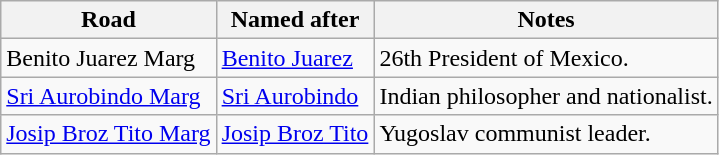<table class="wikitable">
<tr>
<th>Road</th>
<th>Named after</th>
<th>Notes</th>
</tr>
<tr>
<td>Benito Juarez Marg</td>
<td><a href='#'>Benito Juarez</a></td>
<td>26th President of Mexico.</td>
</tr>
<tr>
<td><a href='#'>Sri Aurobindo Marg</a></td>
<td><a href='#'>Sri Aurobindo</a></td>
<td>Indian philosopher and nationalist.</td>
</tr>
<tr>
<td><a href='#'>Josip Broz Tito Marg</a></td>
<td><a href='#'>Josip Broz Tito</a></td>
<td>Yugoslav communist leader.</td>
</tr>
</table>
